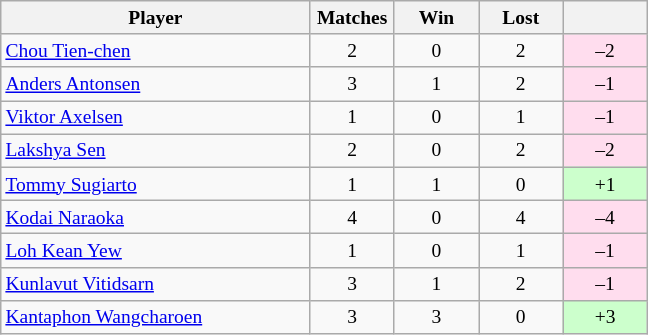<table class=wikitable style="text-align:center; font-size:small">
<tr>
<th width="200">Player</th>
<th width="50">Matches</th>
<th width="50">Win</th>
<th width="50">Lost</th>
<th width="50"></th>
</tr>
<tr>
<td align="left"> <a href='#'>Chou Tien-chen</a></td>
<td>2</td>
<td>0</td>
<td>2</td>
<td bgcolor="#ffddee">–2</td>
</tr>
<tr>
<td align="left"> <a href='#'>Anders Antonsen</a></td>
<td>3</td>
<td>1</td>
<td>2</td>
<td bgcolor="#ffddee">–1</td>
</tr>
<tr>
<td align="left"> <a href='#'>Viktor Axelsen</a></td>
<td>1</td>
<td>0</td>
<td>1</td>
<td bgcolor="#ffddee">–1</td>
</tr>
<tr>
<td align="left"> <a href='#'>Lakshya Sen</a></td>
<td>2</td>
<td>0</td>
<td>2</td>
<td bgcolor="#ffddee">–2</td>
</tr>
<tr>
<td align="left"> <a href='#'>Tommy Sugiarto</a></td>
<td>1</td>
<td>1</td>
<td>0</td>
<td bgcolor="#ccffcc">+1</td>
</tr>
<tr>
<td align="left"> <a href='#'>Kodai Naraoka</a></td>
<td>4</td>
<td>0</td>
<td>4</td>
<td bgcolor="#ffddee">–4</td>
</tr>
<tr>
<td align="left"> <a href='#'>Loh Kean Yew</a></td>
<td>1</td>
<td>0</td>
<td>1</td>
<td bgcolor="#ffddee">–1</td>
</tr>
<tr>
<td align="left"> <a href='#'>Kunlavut Vitidsarn</a></td>
<td>3</td>
<td>1</td>
<td>2</td>
<td bgcolor="#ffddee">–1</td>
</tr>
<tr>
<td align="left"> <a href='#'>Kantaphon Wangcharoen</a></td>
<td>3</td>
<td>3</td>
<td>0</td>
<td bgcolor="#ccffcc">+3</td>
</tr>
</table>
